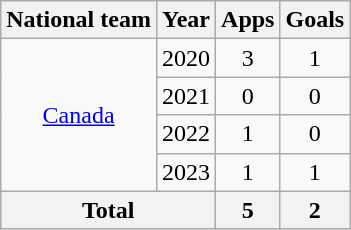<table class="wikitable" style="text-align:center">
<tr>
<th>National team</th>
<th>Year</th>
<th>Apps</th>
<th>Goals</th>
</tr>
<tr>
<td rowspan="4"><a href='#'>Canada</a></td>
<td>2020</td>
<td>3</td>
<td>1</td>
</tr>
<tr>
<td>2021</td>
<td>0</td>
<td>0</td>
</tr>
<tr>
<td>2022</td>
<td>1</td>
<td>0</td>
</tr>
<tr>
<td>2023</td>
<td>1</td>
<td>1</td>
</tr>
<tr>
<th colspan="2">Total</th>
<th>5</th>
<th>2</th>
</tr>
</table>
